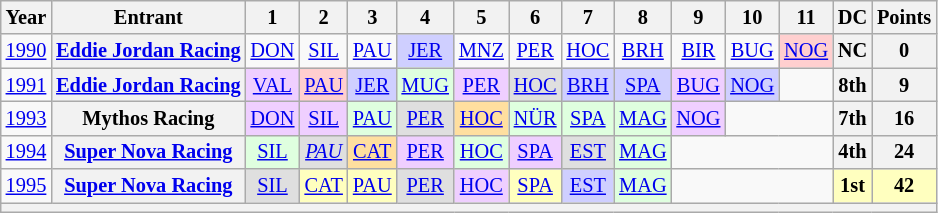<table class="wikitable" style="text-align:center; font-size:85%">
<tr>
<th>Year</th>
<th>Entrant</th>
<th>1</th>
<th>2</th>
<th>3</th>
<th>4</th>
<th>5</th>
<th>6</th>
<th>7</th>
<th>8</th>
<th>9</th>
<th>10</th>
<th>11</th>
<th>DC</th>
<th>Points</th>
</tr>
<tr>
<td><a href='#'>1990</a></td>
<th nowrap><a href='#'>Eddie Jordan Racing</a></th>
<td><a href='#'>DON</a></td>
<td><a href='#'>SIL</a></td>
<td><a href='#'>PAU</a></td>
<td style="background:#CFCFFF;"><a href='#'>JER</a><br></td>
<td><a href='#'>MNZ</a></td>
<td><a href='#'>PER</a></td>
<td><a href='#'>HOC</a></td>
<td><a href='#'>BRH</a></td>
<td><a href='#'>BIR</a></td>
<td><a href='#'>BUG</a></td>
<td style="background:#FFCFCF;"><a href='#'>NOG</a><br></td>
<th>NC</th>
<th>0</th>
</tr>
<tr>
<td><a href='#'>1991</a></td>
<th nowrap><a href='#'>Eddie Jordan Racing</a></th>
<td style="background:#EFCFFF;"><a href='#'>VAL</a><br></td>
<td style="background:#FFCFCF;"><a href='#'>PAU</a><br></td>
<td style="background:#CFCFFF;"><a href='#'>JER</a><br></td>
<td style="background:#DFFFDF;"><a href='#'>MUG</a><br></td>
<td style="background:#EFCFFF;"><a href='#'>PER</a><br></td>
<td style="background:#DFDFDF;"><a href='#'>HOC</a><br></td>
<td style="background:#CFCFFF;"><a href='#'>BRH</a><br></td>
<td style="background:#CFCFFF;"><a href='#'>SPA</a><br></td>
<td style="background:#EFCFFF;"><a href='#'>BUG</a><br></td>
<td style="background:#CFCFFF;"><a href='#'>NOG</a><br></td>
<td></td>
<th>8th</th>
<th>9</th>
</tr>
<tr>
<td><a href='#'>1993</a></td>
<th nowrap>Mythos Racing</th>
<td style="background:#EFCFFF;"><a href='#'>DON</a><br></td>
<td style="background:#EFCFFF;"><a href='#'>SIL</a><br></td>
<td style="background:#DFFFDF;"><a href='#'>PAU</a><br></td>
<td style="background:#DFDFDF;"><a href='#'>PER</a><br></td>
<td style="background:#FFDF9F;"><a href='#'>HOC</a><br></td>
<td style="background:#DFFFDF;"><a href='#'>NÜR</a><br></td>
<td style="background:#DFFFDF;"><a href='#'>SPA</a><br></td>
<td style="background:#DFFFDF;"><a href='#'>MAG</a><br></td>
<td style="background:#EFCFFF;"><a href='#'>NOG</a><br></td>
<td colspan=2></td>
<th>7th</th>
<th>16</th>
</tr>
<tr>
<td><a href='#'>1994</a></td>
<th nowrap><a href='#'>Super Nova Racing</a></th>
<td style="background:#DFFFDF;"><a href='#'>SIL</a><br></td>
<td style="background:#DFDFDF;"><a href='#'><em>PAU</em></a><br></td>
<td style="background:#FFDF9F;"><a href='#'>CAT</a><br></td>
<td style="background:#EFCFFF;"><a href='#'>PER</a><br></td>
<td style="background:#DFFFDF;"><a href='#'>HOC</a><br></td>
<td style="background:#EFCFFF;"><a href='#'>SPA</a><br></td>
<td style="background:#DFDFDF;"><a href='#'>EST</a><br></td>
<td style="background:#DFFFDF;"><a href='#'>MAG</a><br></td>
<td colspan=3></td>
<th>4th</th>
<th>24</th>
</tr>
<tr>
<td><a href='#'>1995</a></td>
<th nowrap><a href='#'>Super Nova Racing</a></th>
<td style="background:#DFDFDF;"><a href='#'>SIL</a><br></td>
<td style="background:#FFFFBF;"><a href='#'>CAT</a><br></td>
<td style="background:#FFFFBF;"><a href='#'>PAU</a><br></td>
<td style="background:#DFDFDF;"><a href='#'>PER</a><br></td>
<td style="background:#EFCFFF;"><a href='#'>HOC</a><br></td>
<td style="background:#FFFFBF;"><a href='#'>SPA</a><br></td>
<td style="background:#CFCFFF;"><a href='#'>EST</a><br></td>
<td style="background:#DFFFDF;"><a href='#'>MAG</a><br></td>
<td colspan=3></td>
<td style="background:#FFFFBF;"><strong>1st</strong></td>
<td style="background:#FFFFBF;"><strong>42</strong></td>
</tr>
<tr>
<th colspan="15"></th>
</tr>
</table>
